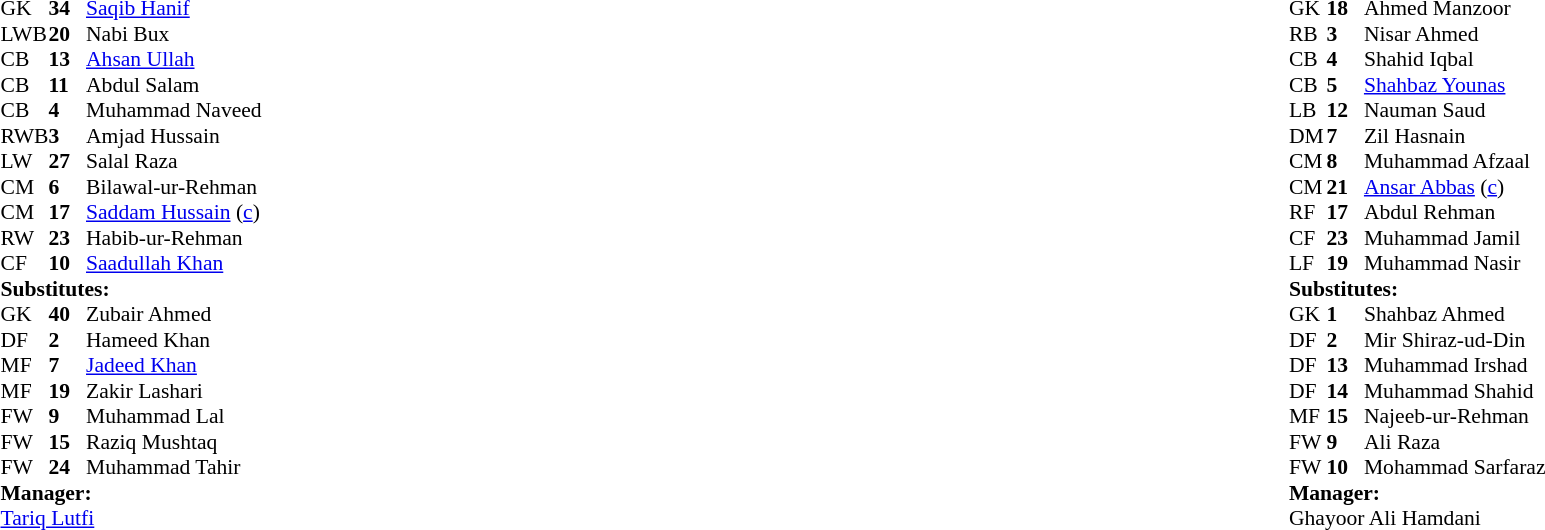<table style="width:100%">
<tr>
<td style="vertical-align:top; width:50%"><br><table style="font-size: 90%" cellspacing="0" cellpadding="0">
<tr>
<th width=25></th>
<th width=25></th>
</tr>
<tr>
<td>GK</td>
<td><strong>34</strong></td>
<td> <a href='#'>Saqib Hanif</a></td>
</tr>
<tr>
<td>LWB</td>
<td><strong>20</strong></td>
<td> Nabi Bux</td>
</tr>
<tr>
<td>CB</td>
<td><strong>13</strong></td>
<td> <a href='#'>Ahsan Ullah</a></td>
<td></td>
<td></td>
</tr>
<tr>
<td>CB</td>
<td><strong>11</strong></td>
<td> Abdul Salam</td>
</tr>
<tr>
<td>CB</td>
<td><strong>4</strong></td>
<td> Muhammad Naveed</td>
<td></td>
<td></td>
</tr>
<tr>
<td>RWB</td>
<td><strong>3</strong></td>
<td> Amjad Hussain</td>
</tr>
<tr>
<td>LW</td>
<td><strong>27</strong></td>
<td> Salal Raza</td>
</tr>
<tr>
<td>CM</td>
<td><strong>6</strong></td>
<td> Bilawal-ur-Rehman</td>
</tr>
<tr>
<td>CM</td>
<td><strong>17</strong></td>
<td> <a href='#'>Saddam Hussain</a>  (<a href='#'>c</a>)</td>
</tr>
<tr>
<td>RW</td>
<td><strong>23</strong></td>
<td> Habib-ur-Rehman</td>
</tr>
<tr>
<td>CF</td>
<td><strong>10</strong></td>
<td> <a href='#'>Saadullah Khan</a></td>
<td></td>
</tr>
<tr>
<td colspan=3><strong>Substitutes:</strong></td>
</tr>
<tr>
<td>GK</td>
<td><strong>40</strong></td>
<td> Zubair Ahmed</td>
</tr>
<tr>
<td>DF</td>
<td><strong>2</strong></td>
<td> Hameed Khan</td>
</tr>
<tr>
<td>MF</td>
<td><strong>7</strong></td>
<td> <a href='#'>Jadeed Khan</a></td>
</tr>
<tr>
<td>MF</td>
<td><strong>19</strong></td>
<td> Zakir Lashari</td>
</tr>
<tr>
<td>FW</td>
<td><strong>9</strong></td>
<td> Muhammad Lal</td>
</tr>
<tr>
<td>FW</td>
<td><strong>15</strong></td>
<td> Raziq Mushtaq</td>
<td></td>
<td></td>
</tr>
<tr>
<td>FW</td>
<td><strong>24</strong></td>
<td> Muhammad Tahir</td>
<td></td>
<td></td>
</tr>
<tr>
<td colspan=3><strong>Manager:</strong></td>
</tr>
<tr>
<td colspan=4> <a href='#'>Tariq Lutfi</a></td>
</tr>
</table>
</td>
<td style="vertical-align:top; width:50%"><br><table cellspacing="0" cellpadding="0" style="font-size:90%; margin:auto">
<tr>
<th width=25></th>
<th width=25></th>
</tr>
<tr>
<td>GK</td>
<td><strong>18</strong></td>
<td> Ahmed Manzoor</td>
</tr>
<tr>
<td>RB</td>
<td><strong>3</strong></td>
<td> Nisar Ahmed</td>
</tr>
<tr>
<td>CB</td>
<td><strong>4</strong></td>
<td> Shahid Iqbal</td>
<td></td>
</tr>
<tr>
<td>CB</td>
<td><strong>5</strong></td>
<td> <a href='#'>Shahbaz Younas</a></td>
</tr>
<tr>
<td>LB</td>
<td><strong>12</strong></td>
<td> Nauman Saud</td>
</tr>
<tr>
<td>DM</td>
<td><strong>7</strong></td>
<td> Zil Hasnain</td>
</tr>
<tr>
<td>CM</td>
<td><strong>8</strong></td>
<td> Muhammad Afzaal</td>
<td></td>
<td></td>
</tr>
<tr>
<td>CM</td>
<td><strong>21</strong></td>
<td> <a href='#'>Ansar Abbas</a> (<a href='#'>c</a>)</td>
<td></td>
</tr>
<tr>
<td>RF</td>
<td><strong>17</strong></td>
<td> Abdul Rehman</td>
</tr>
<tr>
<td>CF</td>
<td><strong>23</strong></td>
<td> Muhammad Jamil</td>
</tr>
<tr>
<td>LF</td>
<td><strong>19</strong></td>
<td> Muhammad Nasir</td>
<td></td>
<td></td>
</tr>
<tr>
<td colspan=3><strong>Substitutes:</strong></td>
</tr>
<tr>
<td>GK</td>
<td><strong>1</strong></td>
<td> Shahbaz Ahmed</td>
</tr>
<tr>
<td>DF</td>
<td><strong>2</strong></td>
<td> Mir Shiraz-ud-Din</td>
</tr>
<tr>
<td>DF</td>
<td><strong>13</strong></td>
<td> Muhammad Irshad</td>
</tr>
<tr>
<td>DF</td>
<td><strong>14</strong></td>
<td> Muhammad Shahid</td>
</tr>
<tr>
<td>MF</td>
<td><strong>15</strong></td>
<td> Najeeb-ur-Rehman</td>
</tr>
<tr>
<td>FW</td>
<td><strong>9</strong></td>
<td> Ali Raza</td>
<td></td>
<td></td>
</tr>
<tr>
<td>FW</td>
<td><strong>10</strong></td>
<td> Mohammad Sarfaraz</td>
<td></td>
<td></td>
</tr>
<tr>
<td colspan=3><strong>Manager:</strong></td>
</tr>
<tr>
<td colspan=4> Ghayoor Ali Hamdani</td>
</tr>
</table>
</td>
</tr>
</table>
